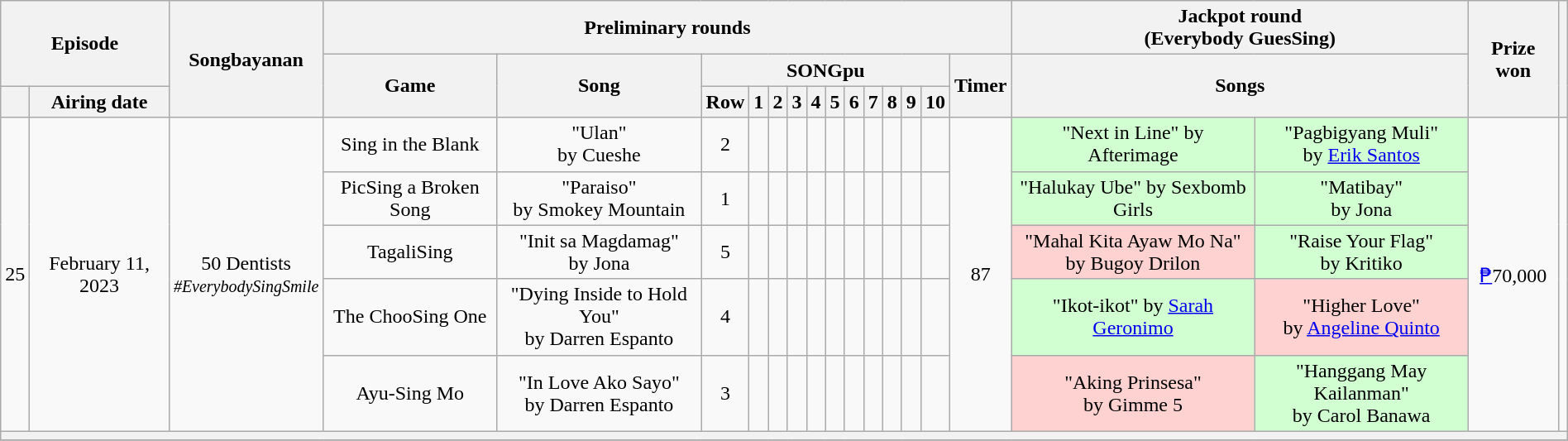<table class="wikitable mw-collapsible mw-collapsed" style="text-align:center; width:100%">
<tr>
<th colspan=2 rowspan=2>Episode</th>
<th rowspan=3>Songbayanan</th>
<th colspan=14>Preliminary rounds</th>
<th colspan=2>Jackpot round<br>(Everybody GuesSing)</th>
<th rowspan=3>Prize won</th>
<th rowspan=3></th>
</tr>
<tr>
<th rowspan=2>Game</th>
<th rowspan=2>Song</th>
<th colspan=11>SONGpu</th>
<th rowspan=2>Timer</th>
<th colspan=2 rowspan=2>Songs</th>
</tr>
<tr>
<th></th>
<th>Airing date</th>
<th>Row</th>
<th>1</th>
<th>2</th>
<th>3</th>
<th>4</th>
<th>5</th>
<th>6</th>
<th>7</th>
<th>8</th>
<th>9</th>
<th>10</th>
</tr>
<tr>
<td rowspan=5>25</td>
<td rowspan=5>February 11, 2023</td>
<td rowspan=5>50 Dentists<br><small><em>#EverybodySingSmile</em></small></td>
<td>Sing in the Blank</td>
<td>"Ulan"<br>by Cueshe</td>
<td>2</td>
<td></td>
<td></td>
<td></td>
<td></td>
<td></td>
<td></td>
<td></td>
<td></td>
<td></td>
<td></td>
<td rowspan=5>87 </td>
<td bgcolor=D2FFD2>"Next in Line" by Afterimage</td>
<td bgcolor=D2FFD2>"Pagbigyang Muli"<br>by <a href='#'>Erik Santos</a></td>
<td rowspan=5><a href='#'>₱</a>70,000</td>
<td rowspan=5></td>
</tr>
<tr>
<td>PicSing a Broken Song</td>
<td>"Paraiso"<br>by Smokey Mountain</td>
<td>1</td>
<td></td>
<td></td>
<td></td>
<td></td>
<td></td>
<td></td>
<td></td>
<td></td>
<td></td>
<td></td>
<td bgcolor=D2FFD2>"Halukay Ube" by Sexbomb Girls</td>
<td bgcolor=D2FFD2>"Matibay"<br>by Jona</td>
</tr>
<tr>
<td>TagaliSing</td>
<td>"Init sa Magdamag"<br>by Jona</td>
<td>5</td>
<td></td>
<td></td>
<td></td>
<td></td>
<td></td>
<td></td>
<td></td>
<td></td>
<td></td>
<td></td>
<td bgcolor=FFD2D2>"Mahal Kita Ayaw Mo Na"<br>by Bugoy Drilon</td>
<td bgcolor=D2FFD2>"Raise Your Flag"<br>by Kritiko</td>
</tr>
<tr>
<td>The ChooSing One</td>
<td>"Dying Inside to Hold You"<br>by Darren Espanto</td>
<td>4</td>
<td></td>
<td></td>
<td></td>
<td></td>
<td></td>
<td></td>
<td></td>
<td></td>
<td></td>
<td></td>
<td bgcolor=D2FFD2>"Ikot-ikot" by <a href='#'>Sarah Geronimo</a></td>
<td bgcolor=FFD2D2>"Higher Love"<br>by <a href='#'>Angeline Quinto</a></td>
</tr>
<tr>
<td>Ayu-Sing Mo</td>
<td>"In Love Ako Sayo"<br>by Darren Espanto</td>
<td>3</td>
<td></td>
<td></td>
<td></td>
<td></td>
<td></td>
<td></td>
<td></td>
<td></td>
<td></td>
<td></td>
<td bgcolor=FFD2D2>"Aking Prinsesa"<br>by Gimme 5</td>
<td bgcolor=D2FFD2>"Hanggang May Kailanman"<br>by Carol Banawa</td>
</tr>
<tr>
<th colspan=21 bgcolor=555></th>
</tr>
<tr>
</tr>
</table>
